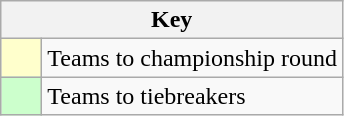<table class="wikitable" style="text-align: center;">
<tr>
<th colspan=2>Key</th>
</tr>
<tr>
<td style="background:#ffc; width:20px;"></td>
<td align=left>Teams to championship round</td>
</tr>
<tr>
<td style="background:#ccffcc; width:20px;"></td>
<td align=left>Teams to tiebreakers</td>
</tr>
</table>
